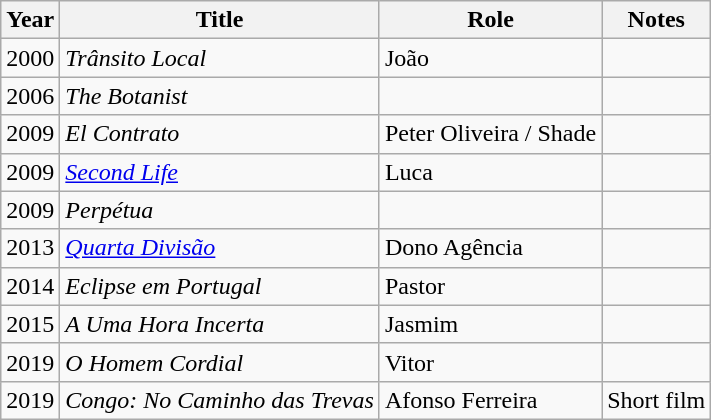<table class="wikitable">
<tr>
<th>Year</th>
<th>Title</th>
<th>Role</th>
<th>Notes</th>
</tr>
<tr>
<td>2000</td>
<td><em>Trânsito Local</em></td>
<td>João</td>
<td></td>
</tr>
<tr>
<td>2006</td>
<td><em>The Botanist</em></td>
<td></td>
<td></td>
</tr>
<tr>
<td>2009</td>
<td><em>El Contrato</em></td>
<td>Peter Oliveira / Shade</td>
<td></td>
</tr>
<tr>
<td>2009</td>
<td><em><a href='#'>Second Life</a></em></td>
<td>Luca</td>
<td></td>
</tr>
<tr>
<td>2009</td>
<td><em>Perpétua</em></td>
<td></td>
<td></td>
</tr>
<tr>
<td>2013</td>
<td><em><a href='#'>Quarta Divisão</a></em></td>
<td>Dono Agência</td>
<td></td>
</tr>
<tr>
<td>2014</td>
<td><em>Eclipse em Portugal</em></td>
<td>Pastor</td>
<td></td>
</tr>
<tr>
<td>2015</td>
<td><em>A Uma Hora Incerta</em></td>
<td>Jasmim</td>
<td></td>
</tr>
<tr>
<td>2019</td>
<td><em>O Homem Cordial</em></td>
<td>Vitor</td>
<td></td>
</tr>
<tr>
<td>2019</td>
<td><em>Congo: No Caminho das Trevas</em></td>
<td>Afonso Ferreira</td>
<td>Short film</td>
</tr>
</table>
